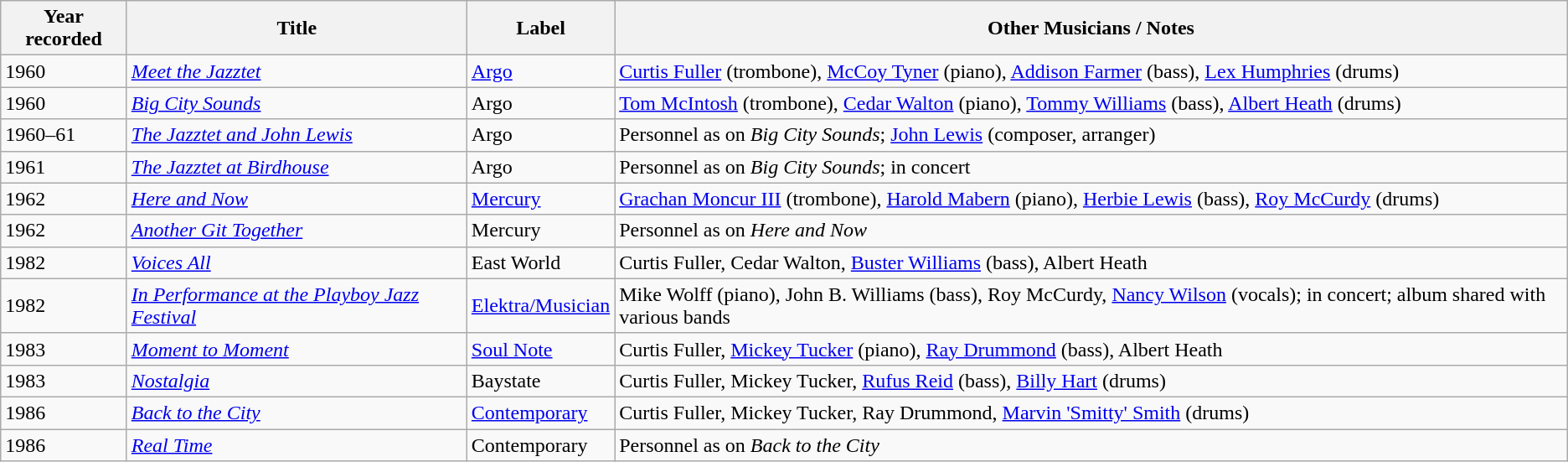<table class="wikitable sortable">
<tr>
<th>Year recorded</th>
<th>Title</th>
<th>Label</th>
<th>Other Musicians / Notes</th>
</tr>
<tr>
<td>1960</td>
<td><em><a href='#'>Meet the Jazztet</a></em></td>
<td><a href='#'>Argo</a></td>
<td><a href='#'>Curtis Fuller</a> (trombone), <a href='#'>McCoy Tyner</a> (piano), <a href='#'>Addison Farmer</a> (bass), <a href='#'>Lex Humphries</a> (drums)</td>
</tr>
<tr>
<td>1960</td>
<td><em><a href='#'>Big City Sounds</a></em></td>
<td>Argo</td>
<td><a href='#'>Tom McIntosh</a> (trombone), <a href='#'>Cedar Walton</a> (piano), <a href='#'>Tommy Williams</a> (bass), <a href='#'>Albert Heath</a> (drums)</td>
</tr>
<tr>
<td>1960–61</td>
<td><em><a href='#'>The Jazztet and John Lewis</a></em></td>
<td>Argo</td>
<td>Personnel as on <em>Big City Sounds</em>; <a href='#'>John Lewis</a> (composer, arranger)</td>
</tr>
<tr>
<td>1961</td>
<td><em><a href='#'>The Jazztet at Birdhouse</a></em></td>
<td>Argo</td>
<td>Personnel as on <em>Big City Sounds</em>; in concert</td>
</tr>
<tr>
<td>1962</td>
<td><em><a href='#'>Here and Now</a></em></td>
<td><a href='#'>Mercury</a></td>
<td><a href='#'>Grachan Moncur III</a> (trombone), <a href='#'>Harold Mabern</a> (piano), <a href='#'>Herbie Lewis</a> (bass), <a href='#'>Roy McCurdy</a> (drums)</td>
</tr>
<tr>
<td>1962</td>
<td><em><a href='#'>Another Git Together</a></em></td>
<td>Mercury</td>
<td>Personnel as on <em>Here and Now</em></td>
</tr>
<tr>
<td>1982</td>
<td><em><a href='#'>Voices All</a></em></td>
<td>East World</td>
<td>Curtis Fuller, Cedar Walton, <a href='#'>Buster Williams</a> (bass), Albert Heath</td>
</tr>
<tr>
<td>1982</td>
<td><em><a href='#'>In Performance at the Playboy Jazz Festival</a></em></td>
<td><a href='#'>Elektra/Musician</a></td>
<td>Mike Wolff (piano), John B. Williams (bass), Roy McCurdy, <a href='#'>Nancy Wilson</a> (vocals); in concert; album shared with various bands</td>
</tr>
<tr>
<td>1983</td>
<td><em><a href='#'>Moment to Moment</a></em></td>
<td><a href='#'>Soul Note</a></td>
<td>Curtis Fuller, <a href='#'>Mickey Tucker</a> (piano), <a href='#'>Ray Drummond</a> (bass), Albert Heath</td>
</tr>
<tr>
<td>1983</td>
<td><em><a href='#'>Nostalgia</a></em></td>
<td>Baystate</td>
<td>Curtis Fuller, Mickey Tucker, <a href='#'>Rufus Reid</a> (bass), <a href='#'>Billy Hart</a> (drums)</td>
</tr>
<tr>
<td>1986</td>
<td><em><a href='#'>Back to the City</a></em></td>
<td><a href='#'>Contemporary</a></td>
<td>Curtis Fuller, Mickey Tucker, Ray Drummond, <a href='#'>Marvin 'Smitty' Smith</a> (drums)</td>
</tr>
<tr>
<td>1986</td>
<td><em><a href='#'>Real Time</a></em></td>
<td>Contemporary</td>
<td>Personnel as on <em>Back to the City</em></td>
</tr>
</table>
